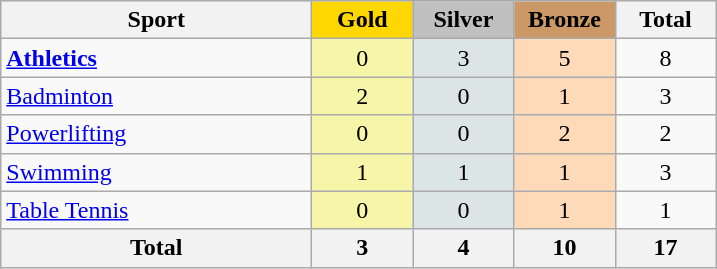<table class="wikitable sortable" style="text-align:center;">
<tr>
<th width=200>Sport</th>
<td bgcolor=gold width=60><strong>Gold</strong></td>
<td bgcolor=silver width=60><strong>Silver</strong></td>
<td bgcolor=#cc9966 width=60><strong>Bronze</strong></td>
<th width=60>Total</th>
</tr>
<tr>
<td align=left><strong><a href='#'>Athletics</a></strong></td>
<td bgcolor=#F7F6A8>0</td>
<td bgcolor=#dce5e5>3</td>
<td bgcolor=#ffdab9>5</td>
<td>8</td>
</tr>
<tr>
<td align=left><a href='#'>Badminton</a></td>
<td bgcolor=#F7F6A8>2</td>
<td bgcolor=#dce5e5>0</td>
<td bgcolor=#ffdab9>1</td>
<td>3</td>
</tr>
<tr>
<td align=left><a href='#'>Powerlifting</a></td>
<td bgcolor=#F7F6A8>0</td>
<td bgcolor=#dce5e5>0</td>
<td bgcolor=#ffdab9>2</td>
<td>2</td>
</tr>
<tr>
<td align=left><a href='#'>Swimming</a></td>
<td bgcolor=#F7F6A8>1</td>
<td bgcolor=#dce5e5>1</td>
<td bgcolor=#ffdab9>1</td>
<td>3</td>
</tr>
<tr>
<td align=left><a href='#'>Table Tennis</a></td>
<td bgcolor=#F7F6A8>0</td>
<td bgcolor=#dce5e5>0</td>
<td bgcolor=#ffdab9>1</td>
<td>1</td>
</tr>
<tr>
<th>Total</th>
<th>3</th>
<th>4</th>
<th>10</th>
<th>17</th>
</tr>
</table>
